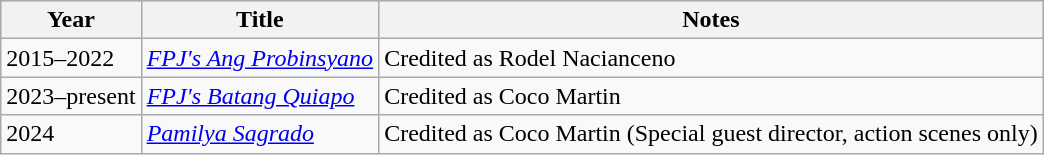<table class="wikitable">
<tr style="background:#ccc; text-align:center;">
<th>Year</th>
<th>Title</th>
<th>Notes</th>
</tr>
<tr>
<td>2015–2022</td>
<td><em><a href='#'>FPJ's Ang Probinsyano</a></em></td>
<td>Credited as Rodel Nacianceno</td>
</tr>
<tr>
<td>2023–present</td>
<td><em><a href='#'>FPJ's Batang Quiapo</a></em></td>
<td>Credited as Coco Martin</td>
</tr>
<tr>
<td>2024</td>
<td><em><a href='#'>Pamilya Sagrado</a></em></td>
<td>Credited as Coco Martin (Special guest director, action scenes only)</td>
</tr>
</table>
